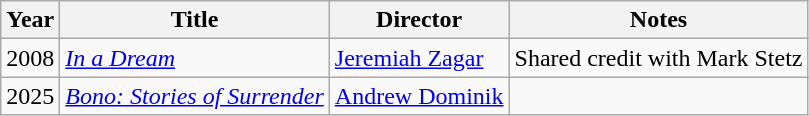<table class="wikitable">
<tr>
<th>Year</th>
<th>Title</th>
<th>Director</th>
<th>Notes</th>
</tr>
<tr>
<td>2008</td>
<td><em><a href='#'>In a Dream</a></em></td>
<td><a href='#'>Jeremiah Zagar</a></td>
<td>Shared credit with Mark Stetz</td>
</tr>
<tr>
<td>2025</td>
<td><em><a href='#'>Bono: Stories of Surrender</a></em></td>
<td><a href='#'>Andrew Dominik</a></td>
<td></td>
</tr>
</table>
